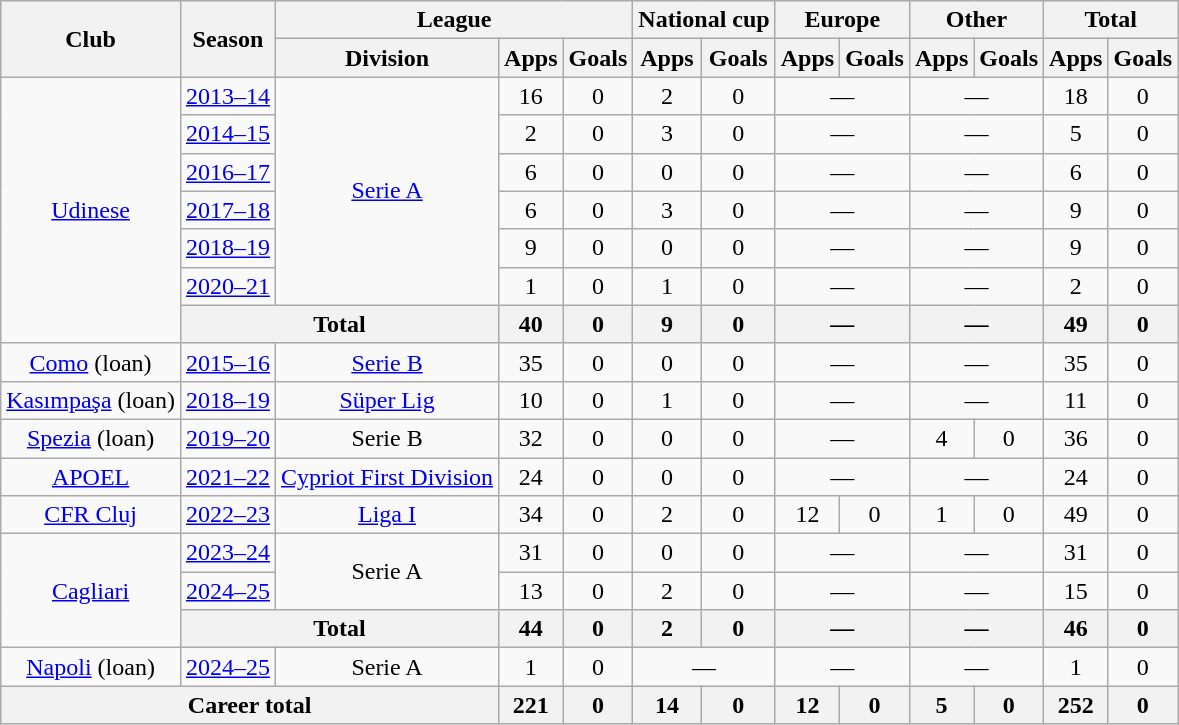<table class="wikitable" style="text-align: center">
<tr>
<th rowspan=2>Club</th>
<th rowspan=2>Season</th>
<th colspan=3>League</th>
<th colspan=2>National cup</th>
<th colspan=2>Europe</th>
<th colspan=2>Other</th>
<th colspan=2>Total</th>
</tr>
<tr>
<th>Division</th>
<th>Apps</th>
<th>Goals</th>
<th>Apps</th>
<th>Goals</th>
<th>Apps</th>
<th>Goals</th>
<th>Apps</th>
<th>Goals</th>
<th>Apps</th>
<th>Goals</th>
</tr>
<tr>
<td rowspan=7><a href='#'>Udinese</a></td>
<td><a href='#'>2013–14</a></td>
<td rowspan=6><a href='#'>Serie A</a></td>
<td>16</td>
<td>0</td>
<td>2</td>
<td>0</td>
<td colspan=2>—</td>
<td colspan=2>—</td>
<td>18</td>
<td>0</td>
</tr>
<tr>
<td><a href='#'>2014–15</a></td>
<td>2</td>
<td>0</td>
<td>3</td>
<td>0</td>
<td colspan=2>—</td>
<td colspan=2>—</td>
<td>5</td>
<td>0</td>
</tr>
<tr>
<td><a href='#'>2016–17</a></td>
<td>6</td>
<td>0</td>
<td>0</td>
<td>0</td>
<td colspan=2>—</td>
<td colspan=2>—</td>
<td>6</td>
<td>0</td>
</tr>
<tr>
<td><a href='#'>2017–18</a></td>
<td>6</td>
<td>0</td>
<td>3</td>
<td>0</td>
<td colspan=2>—</td>
<td colspan=2>—</td>
<td>9</td>
<td>0</td>
</tr>
<tr>
<td><a href='#'>2018–19</a></td>
<td>9</td>
<td>0</td>
<td>0</td>
<td>0</td>
<td colspan=2>—</td>
<td colspan=2>—</td>
<td>9</td>
<td>0</td>
</tr>
<tr>
<td><a href='#'>2020–21</a></td>
<td>1</td>
<td>0</td>
<td>1</td>
<td>0</td>
<td colspan=2>—</td>
<td colspan=2>—</td>
<td>2</td>
<td>0</td>
</tr>
<tr>
<th colspan=2>Total</th>
<th>40</th>
<th>0</th>
<th>9</th>
<th>0</th>
<th colspan=2>—</th>
<th colspan=2>—</th>
<th>49</th>
<th>0</th>
</tr>
<tr>
<td><a href='#'>Como</a> (loan)</td>
<td><a href='#'>2015–16</a></td>
<td><a href='#'>Serie B</a></td>
<td>35</td>
<td>0</td>
<td>0</td>
<td>0</td>
<td colspan=2>—</td>
<td colspan=2>—</td>
<td>35</td>
<td>0</td>
</tr>
<tr>
<td><a href='#'>Kasımpaşa</a> (loan)</td>
<td><a href='#'>2018–19</a></td>
<td><a href='#'>Süper Lig</a></td>
<td>10</td>
<td>0</td>
<td>1</td>
<td>0</td>
<td colspan=2>—</td>
<td colspan=2>—</td>
<td>11</td>
<td>0</td>
</tr>
<tr>
<td><a href='#'>Spezia</a> (loan)</td>
<td><a href='#'>2019–20</a></td>
<td>Serie B</td>
<td>32</td>
<td>0</td>
<td>0</td>
<td>0</td>
<td colspan=2>—</td>
<td>4</td>
<td>0</td>
<td>36</td>
<td>0</td>
</tr>
<tr>
<td><a href='#'>APOEL</a></td>
<td><a href='#'>2021–22</a></td>
<td><a href='#'>Cypriot First Division</a></td>
<td>24</td>
<td>0</td>
<td>0</td>
<td>0</td>
<td colspan=2>—</td>
<td colspan=2>—</td>
<td>24</td>
<td>0</td>
</tr>
<tr>
<td><a href='#'>CFR Cluj</a></td>
<td><a href='#'>2022–23</a></td>
<td><a href='#'>Liga I</a></td>
<td>34</td>
<td>0</td>
<td>2</td>
<td>0</td>
<td>12</td>
<td>0</td>
<td>1</td>
<td>0</td>
<td>49</td>
<td>0</td>
</tr>
<tr>
<td rowspan=3><a href='#'>Cagliari</a></td>
<td><a href='#'>2023–24</a></td>
<td rowspan=2>Serie A</td>
<td>31</td>
<td>0</td>
<td>0</td>
<td>0</td>
<td colspan=2>—</td>
<td colspan=2>—</td>
<td>31</td>
<td>0</td>
</tr>
<tr>
<td><a href='#'>2024–25</a></td>
<td>13</td>
<td>0</td>
<td>2</td>
<td>0</td>
<td colspan=2>—</td>
<td colspan=2>—</td>
<td>15</td>
<td>0</td>
</tr>
<tr>
<th colspan=2>Total</th>
<th>44</th>
<th>0</th>
<th>2</th>
<th>0</th>
<th colspan=2>—</th>
<th colspan=2>—</th>
<th>46</th>
<th>0</th>
</tr>
<tr>
<td><a href='#'>Napoli</a> (loan)</td>
<td><a href='#'>2024–25</a></td>
<td>Serie A</td>
<td>1</td>
<td>0</td>
<td colspan=2>—</td>
<td colspan=2>—</td>
<td colspan=2>—</td>
<td>1</td>
<td>0</td>
</tr>
<tr>
<th colspan=3>Career total</th>
<th>221</th>
<th>0</th>
<th>14</th>
<th>0</th>
<th>12</th>
<th>0</th>
<th>5</th>
<th>0</th>
<th>252</th>
<th>0</th>
</tr>
</table>
